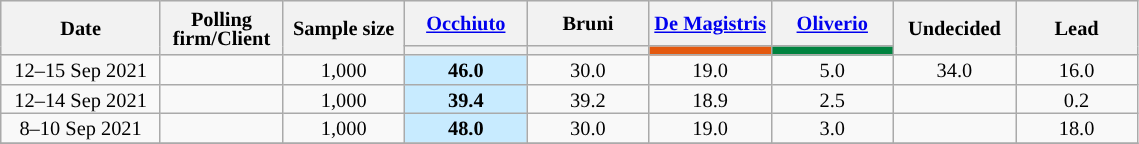<table class=wikitable style="text-align:center;font-size:85%;line-height:13px">
<tr style="height:30px; background-color:#E9E9E9">
<th style="width:100px;" rowspan="2">Date</th>
<th style="width:75px;" rowspan="2">Polling firm/Client</th>
<th style="width:75px;" rowspan="2">Sample size</th>
<th style="width:75px;"><a href='#'>Occhiuto</a></th>
<th style="width:75px;">Bruni</th>
<th style="width:75px;"><a href='#'>De Magistris</a></th>
<th style="width:75px;"><a href='#'>Oliverio</a></th>
<th style="width:75px;" rowspan="2">Undecided</th>
<th style="width:75px;" rowspan="2">Lead</th>
</tr>
<tr>
<th style="background:"></th>
<th style="background:"></th>
<th style="background:#E4590F;"></th>
<th style="background:#00833F;"></th>
</tr>
<tr>
<td>12–15 Sep 2021</td>
<td></td>
<td>1,000</td>
<td style="background:#C8EBFF"><strong>46.0</strong></td>
<td>30.0</td>
<td>19.0</td>
<td>5.0</td>
<td>34.0</td>
<td style="background:">16.0</td>
</tr>
<tr>
<td>12–14 Sep 2021</td>
<td></td>
<td>1,000</td>
<td style="background:#C8EBFF"><strong>39.4</strong></td>
<td>39.2</td>
<td>18.9</td>
<td>2.5</td>
<td></td>
<td style="background:">0.2</td>
</tr>
<tr>
<td>8–10 Sep 2021</td>
<td></td>
<td>1,000</td>
<td style="background:#C8EBFF"><strong>48.0</strong></td>
<td>30.0</td>
<td>19.0</td>
<td>3.0</td>
<td></td>
<td style="background:">18.0</td>
</tr>
<tr>
</tr>
</table>
